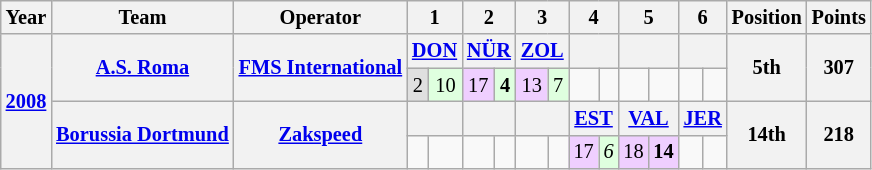<table class="wikitable" style="text-align:center; font-size:85%">
<tr>
<th>Year</th>
<th>Team</th>
<th>Operator</th>
<th colspan=2>1</th>
<th colspan=2>2</th>
<th colspan=2>3</th>
<th colspan=2>4</th>
<th colspan=2>5</th>
<th colspan=2>6</th>
<th>Position</th>
<th>Points</th>
</tr>
<tr>
<th rowspan=4><a href='#'>2008</a></th>
<th rowspan=2 nowrap><a href='#'>A.S. Roma</a></th>
<th rowspan=2 nowrap><a href='#'>FMS International</a></th>
<th colspan=2><a href='#'>DON</a></th>
<th colspan=2><a href='#'>NÜR</a></th>
<th colspan=2><a href='#'>ZOL</a></th>
<th colspan=2></th>
<th colspan=2></th>
<th colspan=2></th>
<th rowspan=2>5th</th>
<th rowspan=2>307</th>
</tr>
<tr>
<td style="background:#dfdfdf;">2</td>
<td style="background:#dfffdf;">10</td>
<td style="background:#efcfff;">17</td>
<td style="background:#dfffdf;"><strong>4</strong></td>
<td style="background:#efcfff;">13</td>
<td style="background:#dfffdf;">7</td>
<td></td>
<td></td>
<td></td>
<td></td>
<td></td>
<td></td>
</tr>
<tr>
<th rowspan=2 nowrap><a href='#'>Borussia Dortmund</a></th>
<th rowspan=2 nowrap><a href='#'>Zakspeed</a></th>
<th colspan=2></th>
<th colspan=2></th>
<th colspan=2></th>
<th colspan=2><a href='#'>EST</a></th>
<th colspan=2><a href='#'>VAL</a></th>
<th colspan=2><a href='#'>JER</a></th>
<th rowspan=2>14th</th>
<th rowspan=2>218</th>
</tr>
<tr>
<td></td>
<td></td>
<td></td>
<td></td>
<td></td>
<td></td>
<td style="background:#efcfff;">17</td>
<td style="background:#dfffdf;"><em>6</em></td>
<td style="background:#efcfff;">18</td>
<td style="background:#efcfff;"><strong>14</strong></td>
<td></td>
<td></td>
</tr>
</table>
